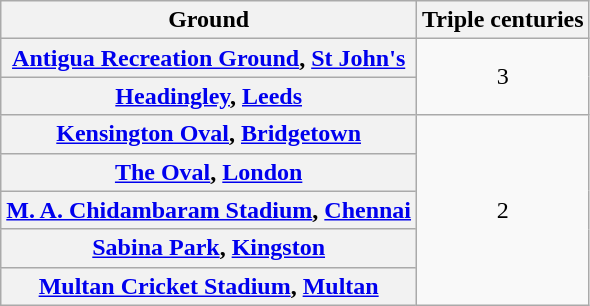<table class="wikitable plainrowheaders">
<tr>
<th>Ground</th>
<th>Triple centuries</th>
</tr>
<tr style="text-align:left;">
<th scope=row> <a href='#'>Antigua Recreation Ground</a>, <a href='#'>St John's</a></th>
<td rowspan=2 style="text-align: center;">3</td>
</tr>
<tr>
<th scope=row> <a href='#'>Headingley</a>, <a href='#'>Leeds</a></th>
</tr>
<tr>
<th scope=row> <a href='#'>Kensington Oval</a>, <a href='#'>Bridgetown</a></th>
<td rowspan=5 style="text-align: center;">2</td>
</tr>
<tr>
<th scope=row> <a href='#'>The Oval</a>, <a href='#'>London</a></th>
</tr>
<tr>
<th scope=row> <a href='#'>M. A. Chidambaram Stadium</a>, <a href='#'>Chennai</a></th>
</tr>
<tr>
<th scope=row> <a href='#'>Sabina Park</a>, <a href='#'>Kingston</a></th>
</tr>
<tr>
<th scope=row> <a href='#'>Multan Cricket Stadium</a>, <a href='#'>Multan</a></th>
</tr>
</table>
